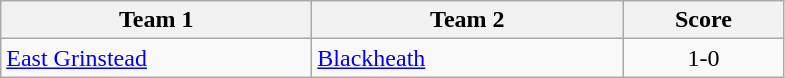<table class="wikitable" style="font-size: 100%">
<tr>
<th width=200>Team 1</th>
<th width=200>Team 2</th>
<th width=100>Score</th>
</tr>
<tr>
<td><a href='#'>East Grinstead</a></td>
<td><a href='#'>Blackheath</a></td>
<td align=center>1-0</td>
</tr>
</table>
